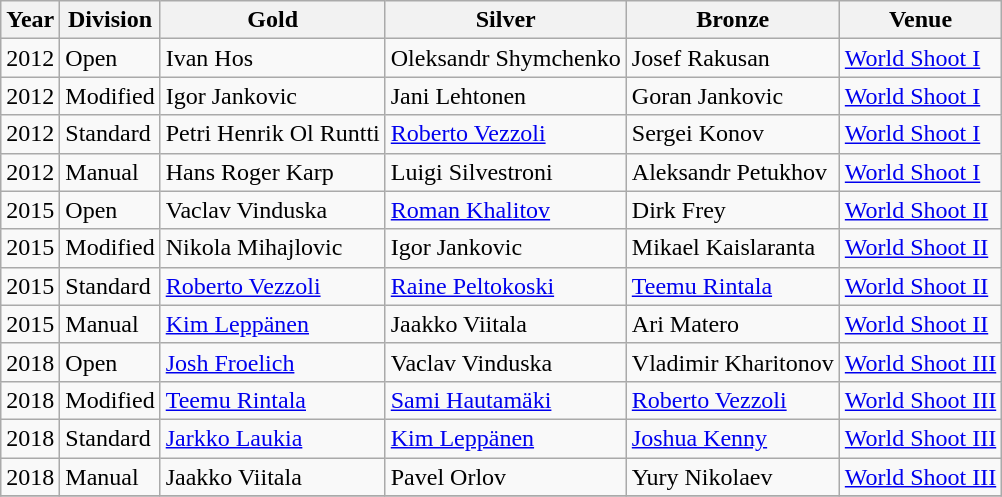<table class="wikitable sortable" style="text-align: left;">
<tr>
<th>Year</th>
<th>Division</th>
<th> Gold</th>
<th> Silver</th>
<th> Bronze</th>
<th>Venue</th>
</tr>
<tr>
<td>2012</td>
<td>Open</td>
<td> Ivan Hos</td>
<td> Oleksandr Shymchenko</td>
<td> Josef Rakusan</td>
<td><a href='#'>World Shoot I</a></td>
</tr>
<tr>
<td>2012</td>
<td>Modified</td>
<td> Igor Jankovic</td>
<td> Jani Lehtonen</td>
<td> Goran Jankovic</td>
<td><a href='#'>World Shoot I</a></td>
</tr>
<tr>
<td>2012</td>
<td>Standard</td>
<td> Petri Henrik Ol Runtti</td>
<td> <a href='#'>Roberto Vezzoli</a></td>
<td> Sergei Konov</td>
<td><a href='#'>World Shoot I</a></td>
</tr>
<tr>
<td>2012</td>
<td>Manual</td>
<td> Hans Roger Karp</td>
<td> Luigi Silvestroni</td>
<td> Aleksandr Petukhov</td>
<td><a href='#'>World Shoot I</a></td>
</tr>
<tr>
<td>2015</td>
<td>Open</td>
<td> Vaclav Vinduska</td>
<td> <a href='#'>Roman Khalitov</a></td>
<td> Dirk Frey</td>
<td><a href='#'>World Shoot II</a></td>
</tr>
<tr>
<td>2015</td>
<td>Modified</td>
<td> Nikola Mihajlovic</td>
<td> Igor Jankovic</td>
<td> Mikael Kaislaranta</td>
<td><a href='#'>World Shoot II</a></td>
</tr>
<tr>
<td>2015</td>
<td>Standard</td>
<td> <a href='#'>Roberto Vezzoli</a></td>
<td> <a href='#'>Raine Peltokoski</a></td>
<td> <a href='#'>Teemu Rintala</a></td>
<td><a href='#'>World Shoot II</a></td>
</tr>
<tr>
<td>2015</td>
<td>Manual</td>
<td> <a href='#'>Kim Leppänen</a></td>
<td> Jaakko Viitala</td>
<td> Ari Matero</td>
<td><a href='#'>World Shoot II</a></td>
</tr>
<tr>
<td>2018</td>
<td>Open</td>
<td> <a href='#'>Josh Froelich</a></td>
<td> Vaclav Vinduska</td>
<td> Vladimir Kharitonov</td>
<td><a href='#'>World Shoot III</a></td>
</tr>
<tr>
<td>2018</td>
<td>Modified</td>
<td> <a href='#'>Teemu Rintala</a></td>
<td> <a href='#'>Sami Hautamäki</a></td>
<td> <a href='#'>Roberto Vezzoli</a></td>
<td><a href='#'>World Shoot III</a></td>
</tr>
<tr>
<td>2018</td>
<td>Standard</td>
<td> <a href='#'>Jarkko Laukia</a></td>
<td> <a href='#'>Kim Leppänen</a></td>
<td> <a href='#'>Joshua Kenny</a></td>
<td><a href='#'>World Shoot III</a></td>
</tr>
<tr>
<td>2018</td>
<td>Manual</td>
<td> Jaakko Viitala</td>
<td> Pavel Orlov</td>
<td> Yury Nikolaev</td>
<td><a href='#'>World Shoot III</a></td>
</tr>
<tr>
</tr>
</table>
